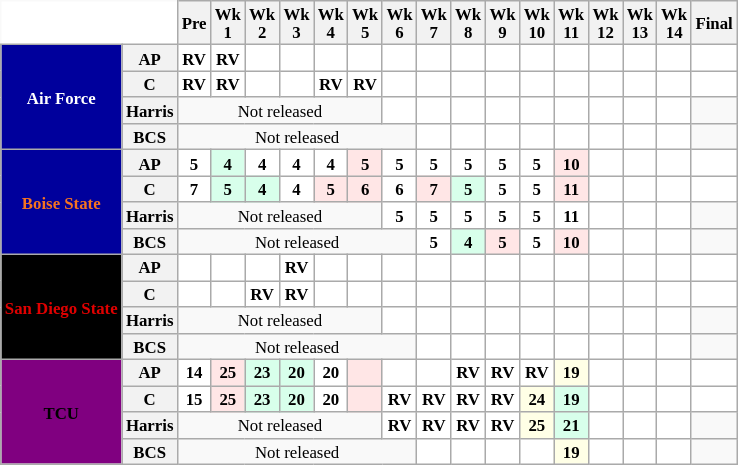<table class="wikitable" style="white-space:nowrap;font-size:70%;">
<tr>
<th colspan=2 style="background:white; border-top-style:hidden; border-left-style:hidden;"> </th>
<th>Pre</th>
<th>Wk<br>1</th>
<th>Wk<br>2</th>
<th>Wk<br>3</th>
<th>Wk<br>4</th>
<th>Wk<br>5</th>
<th>Wk<br>6</th>
<th>Wk<br>7</th>
<th>Wk<br>8</th>
<th>Wk<br>9</th>
<th>Wk<br>10</th>
<th>Wk<br>11</th>
<th>Wk<br>12</th>
<th>Wk<br>13</th>
<th>Wk<br>14</th>
<th>Final</th>
</tr>
<tr style="text-align:center;">
<th rowspan=4 style="background:#00009C; color:white;">Air Force</th>
<th>AP</th>
<td style="background:#FFF;"><strong>RV</strong></td>
<td style="background:#FFF;"><strong>RV</strong></td>
<td style="background:#FFF;"></td>
<td style="background:#FFF;"></td>
<td style="background:#FFF;"></td>
<td style="background:#FFF;"></td>
<td style="background:#FFF;"></td>
<td style="background:#FFF;"></td>
<td style="background:#FFF;"></td>
<td style="background:#FFF;"></td>
<td style="background:#FFF;"></td>
<td style="background:#FFF;"></td>
<td style="background:#FFF;"></td>
<td style="background:#FFF;"></td>
<td style="background:#FFF;"></td>
<td style="background:#FFF;"></td>
</tr>
<tr style="text-align:center;">
<th>C</th>
<td style="background:#FFF;"><strong>RV</strong></td>
<td style="background:#FFF;"><strong>RV</strong></td>
<td style="background:#FFF;"></td>
<td style="background:#FFF;"></td>
<td style="background:#FFF;"><strong>RV</strong></td>
<td style="background:#FFF;"><strong>RV</strong></td>
<td style="background:#FFF;"></td>
<td style="background:#FFF;"></td>
<td style="background:#FFF;"></td>
<td style="background:#FFF;"></td>
<td style="background:#FFF;"></td>
<td style="background:#FFF;"></td>
<td style="background:#FFF;"></td>
<td style="background:#FFF;"></td>
<td style="background:#FFF;"></td>
<td style="background:#FFF;"></td>
</tr>
<tr style="text-align:center;">
<th>Harris</th>
<td colspan=6 align=center>Not released</td>
<td style="background:#FFF;"></td>
<td style="background:#FFF;"></td>
<td style="background:#FFF;"></td>
<td style="background:#FFF;"></td>
<td style="background:#FFF;"></td>
<td style="background:#FFF;"></td>
<td style="background:#FFF;"></td>
<td style="background:#FFF;"></td>
<td style="background:#FFF;"></td>
<td></td>
</tr>
<tr style="text-align:center;">
<th>BCS</th>
<td colspan=7 align=center>Not released</td>
<td style="background:#FFF;"></td>
<td style="background:#FFF;"></td>
<td style="background:#FFF;"></td>
<td style="background:#FFF;"></td>
<td style="background:#FFF;"></td>
<td style="background:#FFF;"></td>
<td style="background:#FFF;"></td>
<td style="background:#FFF;"></td>
<td></td>
</tr>
<tr style="text-align:center;">
<th rowspan=4 style="background:#00009C; color:#f47321;">Boise State</th>
<th>AP</th>
<td style="background:#FFF;"><strong>5</strong></td>
<td style="background:#D8FFEB;"><strong>4</strong></td>
<td style="background:#FFF;"><strong>4</strong></td>
<td style="background:#FFF;"><strong>4</strong></td>
<td style="background:#FFF;"><strong>4</strong></td>
<td style="background:#FFE6E6;"><strong>5</strong></td>
<td style="background:#FFF;"><strong>5</strong></td>
<td style="background:#FFF;"><strong>5</strong></td>
<td style="background:#FFF;"><strong>5</strong></td>
<td style="background:#FFF;"><strong>5</strong></td>
<td style="background:#FFF;"><strong>5</strong></td>
<td style="background:#FFE6E6;"><strong>10</strong></td>
<td style="background:#FFF;"></td>
<td style="background:#FFF;"></td>
<td style="background:#FFF;"></td>
<td style="background:#FFF;"></td>
</tr>
<tr style="text-align:center;">
<th>C</th>
<td style="background:#FFF;"><strong>7</strong></td>
<td style="background:#D8FFEB;"><strong>5</strong></td>
<td style="background:#D8FFEB;"><strong>4</strong></td>
<td style="background:#FFF;"><strong>4</strong></td>
<td style="background:#FFE6E6;"><strong>5</strong></td>
<td style="background:#FFE6E6;"><strong>6</strong></td>
<td style="background:#FFF;"><strong>6</strong></td>
<td style="background:#FFE6E6;"><strong>7</strong></td>
<td style="background:#D8FFEB;"><strong>5</strong></td>
<td style="background:#FFF;"><strong>5</strong></td>
<td style="background:#FFF;"><strong>5</strong></td>
<td style="background:#FFE6E6;"><strong>11</strong></td>
<td style="background:#FFF;"></td>
<td style="background:#FFF;"></td>
<td style="background:#FFF;"></td>
<td style="background:#FFF;"></td>
</tr>
<tr style="text-align:center;">
<th>Harris</th>
<td colspan=6 align=center>Not released</td>
<td style="background:#FFF;"><strong>5</strong></td>
<td style="background:#FFF;"><strong>5</strong></td>
<td style="background:#FFF;"><strong>5</strong></td>
<td style="background:#FFF;"><strong>5</strong></td>
<td style="background:#FFF;"><strong>5</strong></td>
<td style="background:#FFF;"><strong>11</strong></td>
<td style="background:#FFF;"></td>
<td style="background:#FFF;"></td>
<td style="background:#FFF;"></td>
<td></td>
</tr>
<tr style="text-align:center;">
<th>BCS</th>
<td colspan=7 align=center>Not released</td>
<td style="background:#FFF;"><strong>5</strong></td>
<td style="background:#D8FFEB;"><strong>4</strong></td>
<td style="background:#FFE6E6;"><strong>5</strong></td>
<td style="background:#FFF;"><strong>5</strong></td>
<td style="background:#FFE6E6;"><strong>10</strong></td>
<td style="background:#FFF;"></td>
<td style="background:#FFF;"></td>
<td style="background:#FFF;"></td>
<td></td>
</tr>
<tr style="text-align:center;">
<th rowspan=4 style="background:#000000; color:#e00000;">San Diego State</th>
<th>AP</th>
<td style="background:#FFF;"></td>
<td style="background:#FFF;"></td>
<td style="background:#FFF;"></td>
<td style="background:#FFF;"><strong>RV</strong></td>
<td style="background:#FFF;"></td>
<td style="background:#FFF;"></td>
<td style="background:#FFF;"></td>
<td style="background:#FFF;"></td>
<td style="background:#FFF;"></td>
<td style="background:#FFF;"></td>
<td style="background:#FFF;"></td>
<td style="background:#FFF;"></td>
<td style="background:#FFF;"></td>
<td style="background:#FFF;"></td>
<td style="background:#FFF;"></td>
<td style="background:#FFF;"></td>
</tr>
<tr style="text-align:center;">
<th>C</th>
<td style="background:#FFF;"></td>
<td style="background:#FFF;"></td>
<td style="background:#FFF;"><strong>RV</strong></td>
<td style="background:#FFF;"><strong>RV</strong></td>
<td style="background:#FFF;"></td>
<td style="background:#FFF;"></td>
<td style="background:#FFF;"></td>
<td style="background:#FFF;"></td>
<td style="background:#FFF;"></td>
<td style="background:#FFF;"></td>
<td style="background:#FFF;"></td>
<td style="background:#FFF;"></td>
<td style="background:#FFF;"></td>
<td style="background:#FFF;"></td>
<td style="background:#FFF;"></td>
<td style="background:#FFF;"></td>
</tr>
<tr style="text-align:center;">
<th>Harris</th>
<td colspan=6 align=center>Not released</td>
<td style="background:#FFF;"></td>
<td style="background:#FFF;"></td>
<td style="background:#FFF;"></td>
<td style="background:#FFF;"></td>
<td style="background:#FFF;"></td>
<td style="background:#FFF;"></td>
<td style="background:#FFF;"></td>
<td style="background:#FFF;"></td>
<td style="background:#FFF;"></td>
<td></td>
</tr>
<tr style="text-align:center;">
<th>BCS</th>
<td colspan=7 align=center>Not released</td>
<td style="background:#FFF;"></td>
<td style="background:#FFF;"></td>
<td style="background:#FFF;"></td>
<td style="background:#FFF;"></td>
<td style="background:#FFF;"></td>
<td style="background:#FFF;"></td>
<td style="background:#FFF;"></td>
<td style="background:#FFF;"></td>
<td></td>
</tr>
<tr style="text-align:center;">
<th rowspan=4 style="background:#800080; color:black;">TCU</th>
<th>AP</th>
<td style="background:#FFF;"><strong>14</strong></td>
<td style="background:#FFE6E6;"><strong>25</strong></td>
<td style="background:#D8FFEB;"><strong>23</strong></td>
<td style="background:#D8FFEB;"><strong>20</strong></td>
<td style="background:#FFF;"><strong>20</strong></td>
<td style="background:#FFE6E6;"></td>
<td style="background:#FFF;"></td>
<td style="background:#FFF;"></td>
<td style="background:#FFF;"><strong>RV</strong></td>
<td style="background:#FFF;"><strong>RV</strong></td>
<td style="background:#FFF;"><strong>RV</strong></td>
<td style="background:#FFFFE6;"><strong>19</strong></td>
<td style="background:#FFF;"></td>
<td style="background:#FFF;"></td>
<td style="background:#FFF;"></td>
<td style="background:#FFF;"></td>
</tr>
<tr style="text-align:center;">
<th>C</th>
<td style="background:#FFF;"><strong>15</strong></td>
<td style="background:#FFE6E6;"><strong>25</strong></td>
<td style="background:#D8FFEB;"><strong>23</strong></td>
<td style="background:#D8FFEB;"><strong>20</strong></td>
<td style="background:#FFF;"><strong>20</strong></td>
<td style="background:#FFE6E6;"></td>
<td style="background:#FFF;"><strong>RV</strong></td>
<td style="background:#FFF;"><strong>RV</strong></td>
<td style="background:#FFF;"><strong>RV</strong></td>
<td style="background:#FFF;"><strong>RV</strong></td>
<td style="background:#FFFFE6;"><strong>24</strong></td>
<td style="background:#D8FFEB;"><strong>19</strong></td>
<td style="background:#FFF;"></td>
<td style="background:#FFF;"></td>
<td style="background:#FFF;"></td>
<td style="background:#FFF;"></td>
</tr>
<tr style="text-align:center;">
<th>Harris</th>
<td colspan=6 align=center>Not released</td>
<td style="background:#FFF;"><strong>RV</strong></td>
<td style="background:#FFF;"><strong>RV</strong></td>
<td style="background:#FFF;"><strong>RV</strong></td>
<td style="background:#FFF;"><strong>RV</strong></td>
<td style="background:#FFFFE6;"><strong>25</strong></td>
<td style="background:#D8FFEB;"><strong>21</strong></td>
<td style="background:#FFF;"></td>
<td style="background:#FFF;"></td>
<td style="background:#FFF;"></td>
<td></td>
</tr>
<tr style="text-align:center;">
<th>BCS</th>
<td colspan=7 align=center>Not released</td>
<td style="background:#FFF;"></td>
<td style="background:#FFF;"></td>
<td style="background:#FFF;"></td>
<td style="background:#FFF;"></td>
<td style="background:#FFFFE6;"><strong>19</strong></td>
<td style="background:#FFF;"></td>
<td style="background:#FFF;"></td>
<td style="background:#FFF;"></td>
<td></td>
</tr>
</table>
